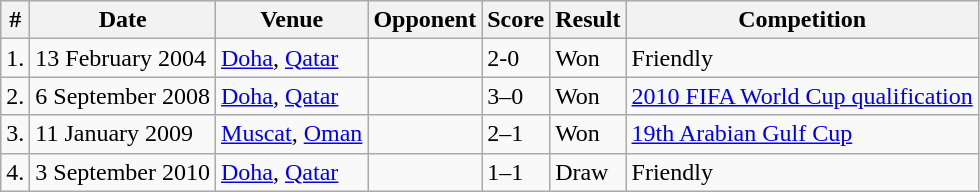<table class="wikitable">
<tr>
<th>#</th>
<th>Date</th>
<th>Venue</th>
<th>Opponent</th>
<th>Score</th>
<th>Result</th>
<th>Competition</th>
</tr>
<tr>
<td>1.</td>
<td>13 February 2004</td>
<td><a href='#'>Doha</a>, <a href='#'>Qatar</a></td>
<td></td>
<td>2-0</td>
<td>Won</td>
<td>Friendly</td>
</tr>
<tr>
<td>2.</td>
<td>6 September 2008</td>
<td><a href='#'>Doha</a>, <a href='#'>Qatar</a></td>
<td></td>
<td>3–0</td>
<td>Won</td>
<td><a href='#'>2010 FIFA World Cup qualification</a></td>
</tr>
<tr>
<td>3.</td>
<td>11 January 2009</td>
<td><a href='#'>Muscat</a>, <a href='#'>Oman</a></td>
<td></td>
<td>2–1</td>
<td>Won</td>
<td><a href='#'>19th Arabian Gulf Cup</a></td>
</tr>
<tr>
<td>4.</td>
<td>3 September 2010</td>
<td><a href='#'>Doha</a>, <a href='#'>Qatar</a></td>
<td></td>
<td>1–1</td>
<td>Draw</td>
<td>Friendly</td>
</tr>
</table>
